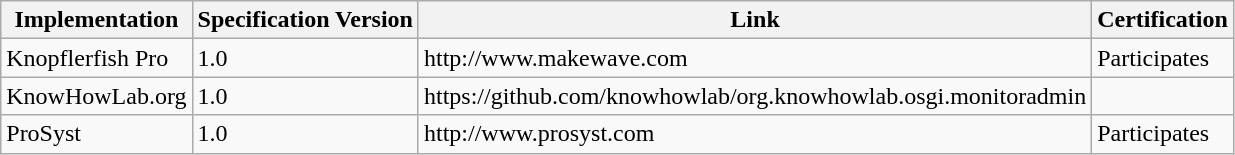<table class="wikitable sortable">
<tr>
<th>Implementation</th>
<th>Specification Version</th>
<th>Link</th>
<th>Certification</th>
</tr>
<tr>
<td>Knopflerfish Pro</td>
<td>1.0</td>
<td>http://www.makewave.com</td>
<td>Participates</td>
</tr>
<tr>
<td>KnowHowLab.org</td>
<td>1.0</td>
<td>https://github.com/knowhowlab/org.knowhowlab.osgi.monitoradmin</td>
<td></td>
</tr>
<tr>
<td>ProSyst</td>
<td>1.0</td>
<td>http://www.prosyst.com</td>
<td>Participates</td>
</tr>
</table>
